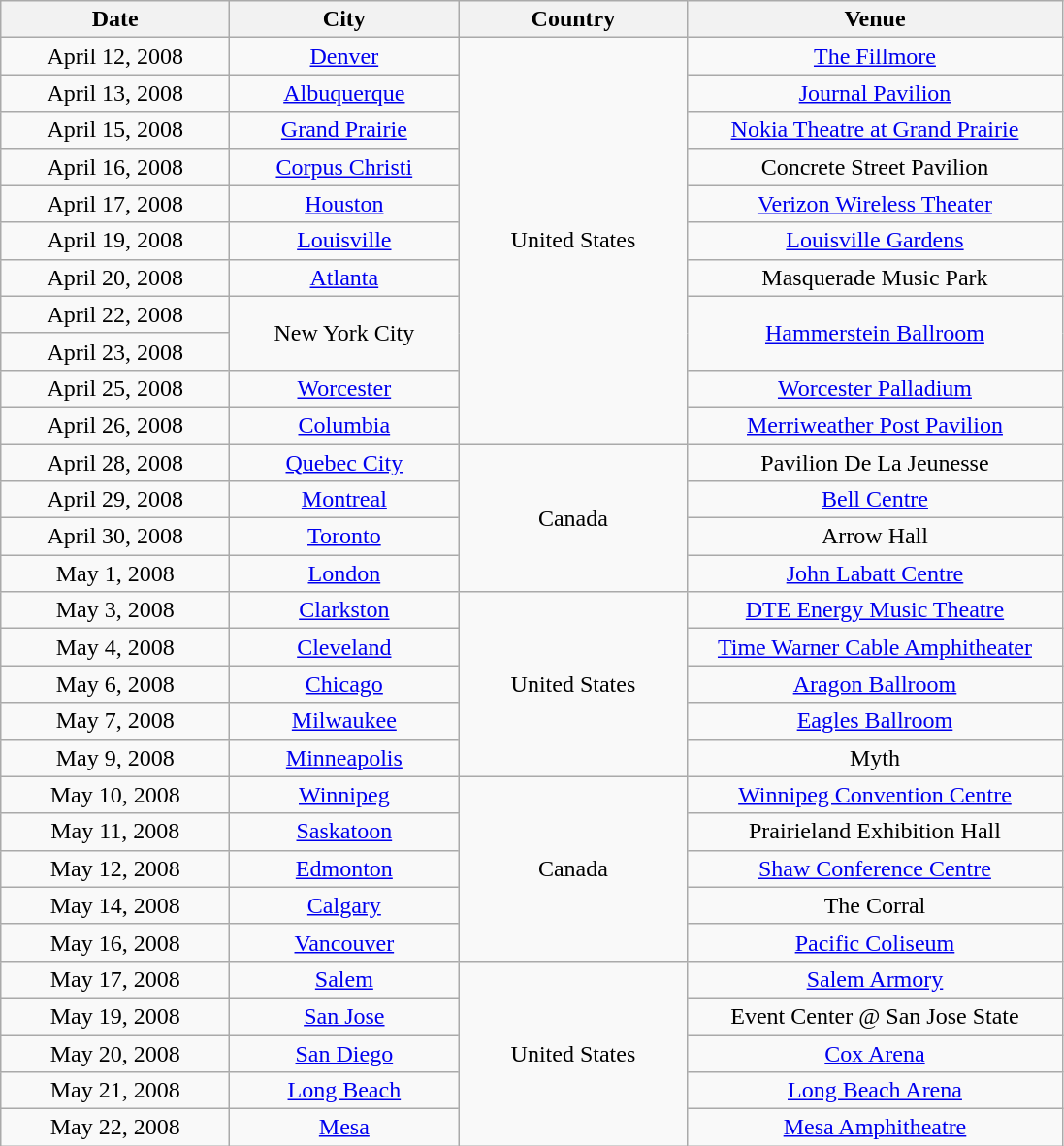<table class="wikitable" style="text-align:center;">
<tr>
<th style="width:150px;">Date</th>
<th style="width:150px;">City</th>
<th style="width:150px;">Country</th>
<th style="width:250px;">Venue</th>
</tr>
<tr>
<td>April 12, 2008</td>
<td><a href='#'>Denver</a></td>
<td rowspan="11">United States</td>
<td><a href='#'>The Fillmore</a></td>
</tr>
<tr>
<td>April 13, 2008</td>
<td><a href='#'>Albuquerque</a></td>
<td><a href='#'>Journal Pavilion</a></td>
</tr>
<tr>
<td>April 15, 2008</td>
<td><a href='#'>Grand Prairie</a></td>
<td><a href='#'>Nokia Theatre at Grand Prairie</a></td>
</tr>
<tr>
<td>April 16, 2008</td>
<td><a href='#'>Corpus Christi</a></td>
<td>Concrete Street Pavilion</td>
</tr>
<tr>
<td>April 17, 2008</td>
<td><a href='#'>Houston</a></td>
<td><a href='#'>Verizon Wireless Theater</a></td>
</tr>
<tr>
<td>April 19, 2008</td>
<td><a href='#'>Louisville</a></td>
<td><a href='#'>Louisville Gardens</a></td>
</tr>
<tr>
<td>April 20, 2008</td>
<td><a href='#'>Atlanta</a></td>
<td>Masquerade Music Park</td>
</tr>
<tr>
<td>April 22, 2008</td>
<td rowspan="2">New York City</td>
<td rowspan="2"><a href='#'>Hammerstein Ballroom</a></td>
</tr>
<tr>
<td>April 23, 2008</td>
</tr>
<tr>
<td>April 25, 2008</td>
<td><a href='#'>Worcester</a></td>
<td><a href='#'>Worcester Palladium</a></td>
</tr>
<tr>
<td>April 26, 2008</td>
<td><a href='#'>Columbia</a></td>
<td><a href='#'>Merriweather Post Pavilion</a></td>
</tr>
<tr>
<td>April 28, 2008</td>
<td><a href='#'>Quebec City</a></td>
<td rowspan="4">Canada</td>
<td>Pavilion De La Jeunesse</td>
</tr>
<tr>
<td>April 29, 2008</td>
<td><a href='#'>Montreal</a></td>
<td><a href='#'>Bell Centre</a></td>
</tr>
<tr>
<td>April 30, 2008</td>
<td><a href='#'>Toronto</a></td>
<td>Arrow Hall</td>
</tr>
<tr>
<td>May 1, 2008</td>
<td><a href='#'>London</a></td>
<td><a href='#'>John Labatt Centre</a></td>
</tr>
<tr>
<td>May 3, 2008</td>
<td><a href='#'>Clarkston</a></td>
<td rowspan="5">United States</td>
<td><a href='#'>DTE Energy Music Theatre</a></td>
</tr>
<tr>
<td>May 4, 2008</td>
<td><a href='#'>Cleveland</a></td>
<td><a href='#'>Time Warner Cable Amphitheater</a></td>
</tr>
<tr>
<td>May 6, 2008</td>
<td><a href='#'>Chicago</a></td>
<td><a href='#'>Aragon Ballroom</a></td>
</tr>
<tr>
<td>May 7, 2008</td>
<td><a href='#'>Milwaukee</a></td>
<td><a href='#'>Eagles Ballroom</a></td>
</tr>
<tr>
<td>May 9, 2008</td>
<td><a href='#'>Minneapolis</a></td>
<td>Myth</td>
</tr>
<tr>
<td>May 10, 2008</td>
<td><a href='#'>Winnipeg</a></td>
<td rowspan="5">Canada</td>
<td><a href='#'>Winnipeg Convention Centre</a></td>
</tr>
<tr>
<td>May 11, 2008</td>
<td><a href='#'>Saskatoon</a></td>
<td>Prairieland Exhibition Hall</td>
</tr>
<tr>
<td>May 12, 2008</td>
<td><a href='#'>Edmonton</a></td>
<td><a href='#'>Shaw Conference Centre</a></td>
</tr>
<tr>
<td>May 14, 2008</td>
<td><a href='#'>Calgary</a></td>
<td>The Corral</td>
</tr>
<tr>
<td>May 16, 2008</td>
<td><a href='#'>Vancouver</a></td>
<td><a href='#'>Pacific Coliseum</a></td>
</tr>
<tr>
<td>May 17, 2008</td>
<td><a href='#'>Salem</a></td>
<td rowspan="5">United States</td>
<td><a href='#'>Salem Armory</a></td>
</tr>
<tr>
<td>May 19, 2008</td>
<td><a href='#'>San Jose</a></td>
<td>Event Center @ San Jose State</td>
</tr>
<tr>
<td>May 20, 2008</td>
<td><a href='#'>San Diego</a></td>
<td><a href='#'>Cox Arena</a></td>
</tr>
<tr>
<td>May 21, 2008</td>
<td><a href='#'>Long Beach</a></td>
<td><a href='#'>Long Beach Arena</a></td>
</tr>
<tr>
<td>May 22, 2008</td>
<td><a href='#'>Mesa</a></td>
<td><a href='#'>Mesa Amphitheatre</a></td>
</tr>
</table>
